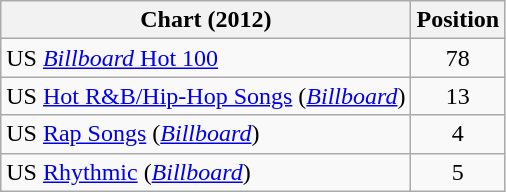<table class="wikitable sortable">
<tr>
<th scope="col">Chart (2012)</th>
<th scope="col">Position</th>
</tr>
<tr>
<td>US <a href='#'><em>Billboard</em> Hot 100</a></td>
<td style="text-align:center;">78</td>
</tr>
<tr>
<td>US <a href='#'>Hot R&B/Hip-Hop Songs</a> (<em><a href='#'>Billboard</a></em>)</td>
<td style="text-align:center;">13</td>
</tr>
<tr>
<td>US <a href='#'>Rap Songs</a> (<em><a href='#'>Billboard</a></em>)</td>
<td style="text-align:center;">4</td>
</tr>
<tr>
<td>US <a href='#'>Rhythmic</a> (<em><a href='#'>Billboard</a></em>)</td>
<td style="text-align:center;">5</td>
</tr>
</table>
